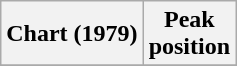<table class="wikitable plainrowheaders" style="text-align:center">
<tr>
<th scope="col">Chart (1979)</th>
<th scope="col">Peak<br>position</th>
</tr>
<tr>
</tr>
</table>
